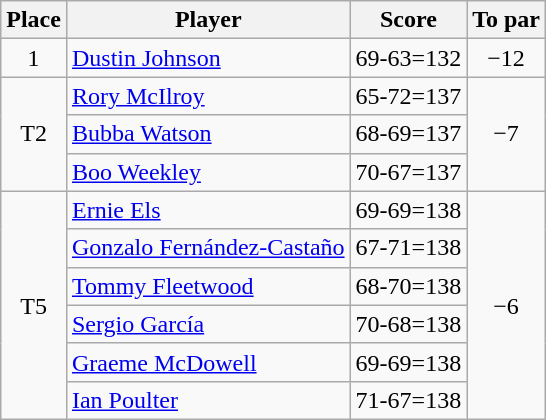<table class="wikitable">
<tr>
<th>Place</th>
<th>Player</th>
<th>Score</th>
<th>To par</th>
</tr>
<tr>
<td align=center>1</td>
<td> <a href='#'>Dustin Johnson</a></td>
<td>69-63=132</td>
<td align=center>−12</td>
</tr>
<tr>
<td align=center rowspan=3>T2</td>
<td> <a href='#'>Rory McIlroy</a></td>
<td>65-72=137</td>
<td align=center rowspan=3>−7</td>
</tr>
<tr>
<td> <a href='#'>Bubba Watson</a></td>
<td>68-69=137</td>
</tr>
<tr>
<td> <a href='#'>Boo Weekley</a></td>
<td>70-67=137</td>
</tr>
<tr>
<td align=center rowspan=6>T5</td>
<td> <a href='#'>Ernie Els</a></td>
<td>69-69=138</td>
<td align=center rowspan=6>−6</td>
</tr>
<tr>
<td> <a href='#'>Gonzalo Fernández-Castaño</a></td>
<td>67-71=138</td>
</tr>
<tr>
<td> <a href='#'>Tommy Fleetwood</a></td>
<td>68-70=138</td>
</tr>
<tr>
<td> <a href='#'>Sergio García</a></td>
<td>70-68=138</td>
</tr>
<tr>
<td> <a href='#'>Graeme McDowell</a></td>
<td>69-69=138</td>
</tr>
<tr>
<td> <a href='#'>Ian Poulter</a></td>
<td>71-67=138</td>
</tr>
</table>
